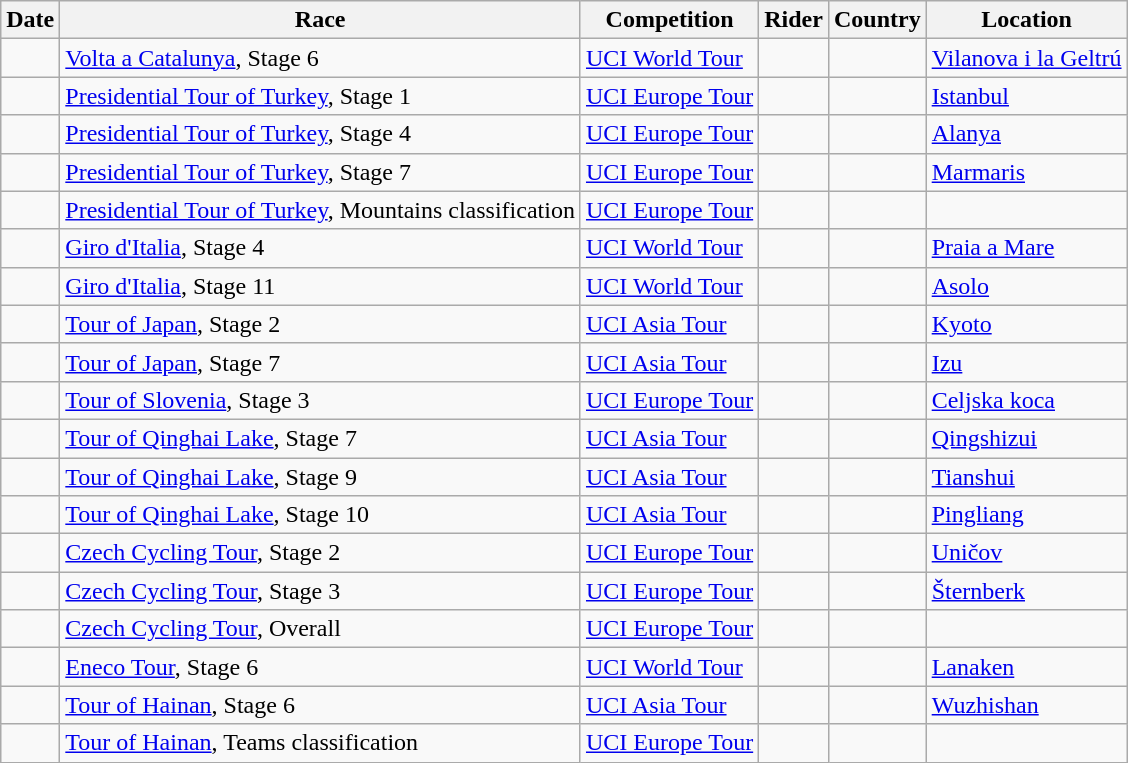<table class="wikitable sortable">
<tr>
<th>Date</th>
<th>Race</th>
<th>Competition</th>
<th>Rider</th>
<th>Country</th>
<th>Location</th>
</tr>
<tr>
<td></td>
<td><a href='#'>Volta a Catalunya</a>, Stage 6</td>
<td><a href='#'>UCI World Tour</a></td>
<td></td>
<td></td>
<td><a href='#'>Vilanova i la Geltrú</a></td>
</tr>
<tr>
<td></td>
<td><a href='#'>Presidential Tour of Turkey</a>, Stage 1</td>
<td><a href='#'>UCI Europe Tour</a></td>
<td></td>
<td></td>
<td><a href='#'>Istanbul</a></td>
</tr>
<tr>
<td></td>
<td><a href='#'>Presidential Tour of Turkey</a>, Stage 4</td>
<td><a href='#'>UCI Europe Tour</a></td>
<td></td>
<td></td>
<td><a href='#'>Alanya</a></td>
</tr>
<tr>
<td></td>
<td><a href='#'>Presidential Tour of Turkey</a>, Stage 7</td>
<td><a href='#'>UCI Europe Tour</a></td>
<td></td>
<td></td>
<td><a href='#'>Marmaris</a></td>
</tr>
<tr>
<td></td>
<td><a href='#'>Presidential Tour of Turkey</a>, Mountains classification</td>
<td><a href='#'>UCI Europe Tour</a></td>
<td></td>
<td></td>
<td></td>
</tr>
<tr>
<td></td>
<td><a href='#'>Giro d'Italia</a>, Stage 4</td>
<td><a href='#'>UCI World Tour</a></td>
<td></td>
<td></td>
<td><a href='#'>Praia a Mare</a></td>
</tr>
<tr>
<td></td>
<td><a href='#'>Giro d'Italia</a>, Stage 11</td>
<td><a href='#'>UCI World Tour</a></td>
<td></td>
<td></td>
<td><a href='#'>Asolo</a></td>
</tr>
<tr>
<td></td>
<td><a href='#'>Tour of Japan</a>, Stage 2</td>
<td><a href='#'>UCI Asia Tour</a></td>
<td></td>
<td></td>
<td><a href='#'>Kyoto</a></td>
</tr>
<tr>
<td></td>
<td><a href='#'>Tour of Japan</a>, Stage 7</td>
<td><a href='#'>UCI Asia Tour</a></td>
<td></td>
<td></td>
<td><a href='#'>Izu</a></td>
</tr>
<tr>
<td></td>
<td><a href='#'>Tour of Slovenia</a>, Stage 3</td>
<td><a href='#'>UCI Europe Tour</a></td>
<td></td>
<td></td>
<td><a href='#'>Celjska koca</a></td>
</tr>
<tr>
<td></td>
<td><a href='#'>Tour of Qinghai Lake</a>, Stage 7</td>
<td><a href='#'>UCI Asia Tour</a></td>
<td></td>
<td></td>
<td><a href='#'>Qingshizui</a></td>
</tr>
<tr>
<td></td>
<td><a href='#'>Tour of Qinghai Lake</a>, Stage 9</td>
<td><a href='#'>UCI Asia Tour</a></td>
<td></td>
<td></td>
<td><a href='#'>Tianshui</a></td>
</tr>
<tr>
<td></td>
<td><a href='#'>Tour of Qinghai Lake</a>, Stage 10</td>
<td><a href='#'>UCI Asia Tour</a></td>
<td></td>
<td></td>
<td><a href='#'>Pingliang</a></td>
</tr>
<tr>
<td></td>
<td><a href='#'>Czech Cycling Tour</a>, Stage 2</td>
<td><a href='#'>UCI Europe Tour</a></td>
<td></td>
<td></td>
<td><a href='#'>Uničov</a></td>
</tr>
<tr>
<td></td>
<td><a href='#'>Czech Cycling Tour</a>, Stage 3</td>
<td><a href='#'>UCI Europe Tour</a></td>
<td></td>
<td></td>
<td><a href='#'>Šternberk</a></td>
</tr>
<tr>
<td></td>
<td><a href='#'>Czech Cycling Tour</a>, Overall</td>
<td><a href='#'>UCI Europe Tour</a></td>
<td></td>
<td></td>
<td></td>
</tr>
<tr>
<td></td>
<td><a href='#'>Eneco Tour</a>, Stage 6</td>
<td><a href='#'>UCI World Tour</a></td>
<td></td>
<td></td>
<td><a href='#'>Lanaken</a></td>
</tr>
<tr>
<td></td>
<td><a href='#'>Tour of Hainan</a>, Stage 6</td>
<td><a href='#'>UCI Asia Tour</a></td>
<td></td>
<td></td>
<td><a href='#'>Wuzhishan</a></td>
</tr>
<tr>
<td></td>
<td><a href='#'>Tour of Hainan</a>, Teams classification</td>
<td><a href='#'>UCI Europe Tour</a></td>
<td align="center"></td>
<td></td>
<td></td>
</tr>
</table>
